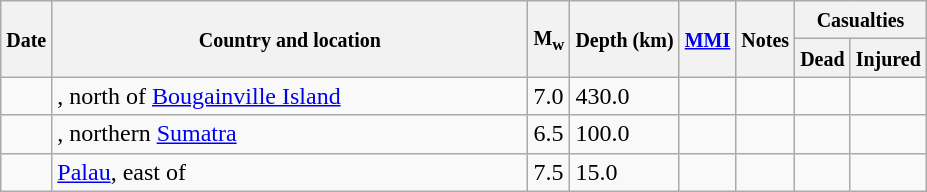<table class="wikitable sortable sort-under" style="border:1px black; margin-left:1em;">
<tr>
<th rowspan="2"><small>Date</small></th>
<th rowspan="2" style="width: 310px"><small>Country and location</small></th>
<th rowspan="2"><small>M<sub>w</sub></small></th>
<th rowspan="2"><small>Depth (km)</small></th>
<th rowspan="2"><small><a href='#'>MMI</a></small></th>
<th rowspan="2" class="unsortable"><small>Notes</small></th>
<th colspan="2"><small>Casualties</small></th>
</tr>
<tr>
<th><small>Dead</small></th>
<th><small>Injured</small></th>
</tr>
<tr>
<td></td>
<td>, north of <a href='#'>Bougainville Island</a></td>
<td>7.0</td>
<td>430.0</td>
<td></td>
<td></td>
<td></td>
<td></td>
</tr>
<tr>
<td></td>
<td>, northern <a href='#'>Sumatra</a></td>
<td>6.5</td>
<td>100.0</td>
<td></td>
<td></td>
<td></td>
<td></td>
</tr>
<tr>
<td></td>
<td> <a href='#'>Palau</a>, east of</td>
<td>7.5</td>
<td>15.0</td>
<td></td>
<td></td>
<td></td>
<td></td>
</tr>
</table>
